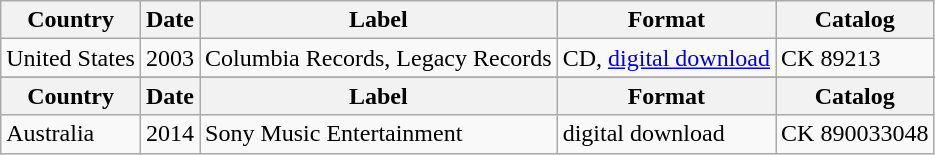<table class="wikitable">
<tr>
<th>Country</th>
<th>Date</th>
<th>Label</th>
<th>Format</th>
<th>Catalog</th>
</tr>
<tr>
<td>United States</td>
<td>2003</td>
<td>Columbia Records, Legacy Records </td>
<td>CD, <a href='#'>digital download</a></td>
<td>CK 89213</td>
</tr>
<tr>
</tr>
<tr>
<th>Country</th>
<th>Date</th>
<th>Label</th>
<th>Format</th>
<th>Catalog</th>
</tr>
<tr>
<td>Australia</td>
<td>2014</td>
<td>Sony Music Entertainment </td>
<td>digital download</td>
<td>CK 890033048</td>
</tr>
</table>
